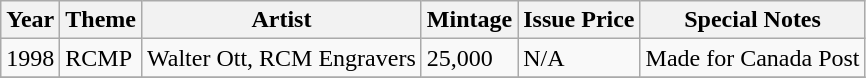<table class="wikitable">
<tr>
<th>Year</th>
<th>Theme</th>
<th>Artist</th>
<th>Mintage</th>
<th>Issue Price</th>
<th>Special Notes</th>
</tr>
<tr>
<td>1998</td>
<td>RCMP</td>
<td>Walter Ott, RCM Engravers</td>
<td>25,000</td>
<td>N/A</td>
<td>Made for Canada Post</td>
</tr>
<tr>
</tr>
</table>
